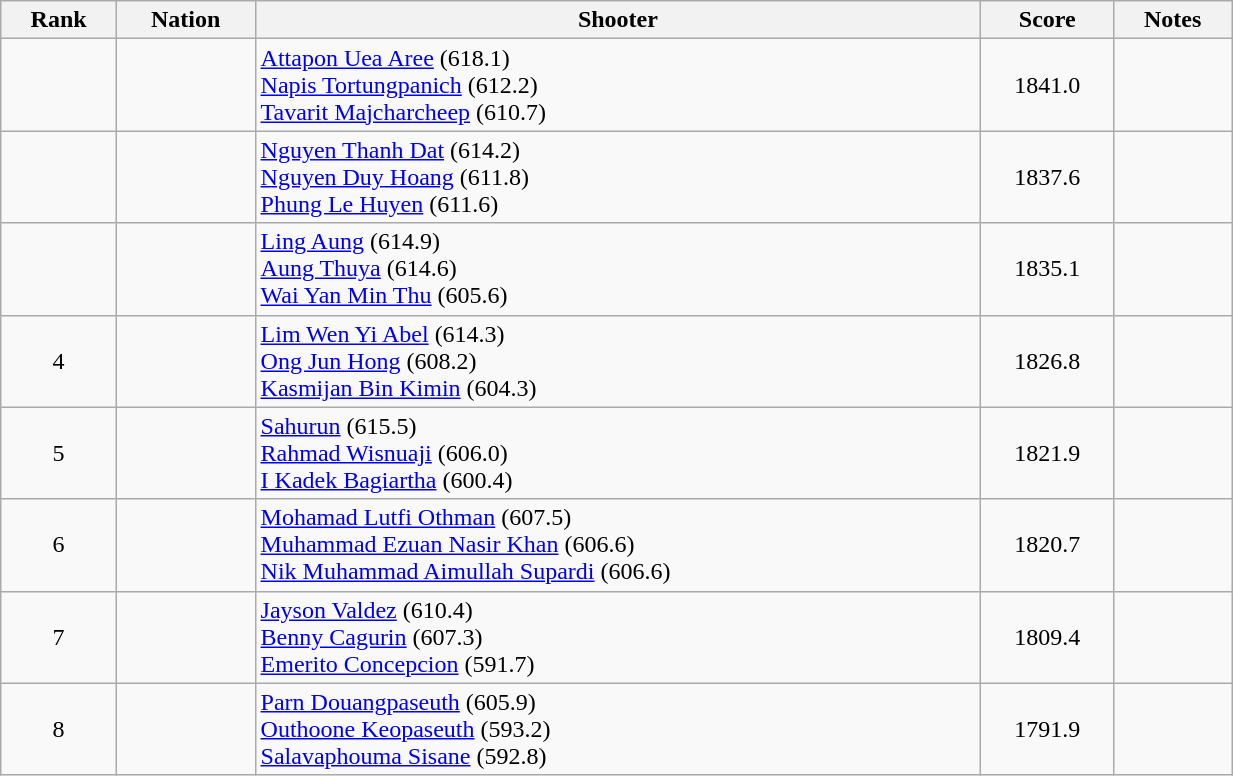<table class="wikitable sortable" style="text-align:center" width=65%>
<tr>
<th>Rank</th>
<th>Nation</th>
<th>Shooter</th>
<th>Score</th>
<th>Notes</th>
</tr>
<tr>
<td></td>
<td align=left></td>
<td align=left><a href='#'>Attapon Uea Aree</a> (618.1) <br><a href='#'>Napis Tortungpanich</a> (612.2) <br><a href='#'>Tavarit Majcharcheep</a> (610.7)</td>
<td>1841.0</td>
<td></td>
</tr>
<tr>
<td></td>
<td align=left></td>
<td align=left><a href='#'>Nguyen Thanh Dat</a> (614.2) <br><a href='#'>Nguyen Duy Hoang</a> (611.8) <br><a href='#'>Phung Le Huyen</a> (611.6)</td>
<td>1837.6</td>
<td></td>
</tr>
<tr>
<td></td>
<td align=left></td>
<td align=left><a href='#'>Ling Aung</a> (614.9) <br><a href='#'>Aung Thuya</a> (614.6) <br><a href='#'>Wai Yan Min Thu</a> (605.6)</td>
<td>1835.1</td>
<td></td>
</tr>
<tr>
<td>4</td>
<td align=left></td>
<td align=left><a href='#'>Lim Wen Yi Abel</a> (614.3) <br><a href='#'>Ong Jun Hong</a> (608.2) <br><a href='#'>Kasmijan Bin Kimin</a> (604.3)</td>
<td>1826.8</td>
<td></td>
</tr>
<tr>
<td>5</td>
<td align=left></td>
<td align=left><a href='#'>Sahurun</a> (615.5) <br><a href='#'>Rahmad Wisnuaji</a> (606.0) <br><a href='#'>I Kadek Bagiartha</a> (600.4)</td>
<td>1821.9</td>
<td></td>
</tr>
<tr>
<td>6</td>
<td align=left></td>
<td align=left><a href='#'>Mohamad Lutfi Othman</a> (607.5) <br><a href='#'>Muhammad Ezuan Nasir Khan</a> (606.6) <br><a href='#'>Nik Muhammad Aimullah Supardi</a> (606.6)</td>
<td>1820.7</td>
<td></td>
</tr>
<tr>
<td>7</td>
<td align=left></td>
<td align=left><a href='#'>Jayson Valdez</a> (610.4) <br><a href='#'>Benny Cagurin</a> (607.3) <br><a href='#'>Emerito Concepcion</a> (591.7)</td>
<td>1809.4</td>
<td></td>
</tr>
<tr>
<td>8</td>
<td align=left></td>
<td align=left><a href='#'>Parn Douangpaseuth</a> (605.9) <br><a href='#'>Outhoone Keopaseuth</a> (593.2) <br><a href='#'>Salavaphouma Sisane</a> (592.8)</td>
<td>1791.9</td>
<td></td>
</tr>
</table>
